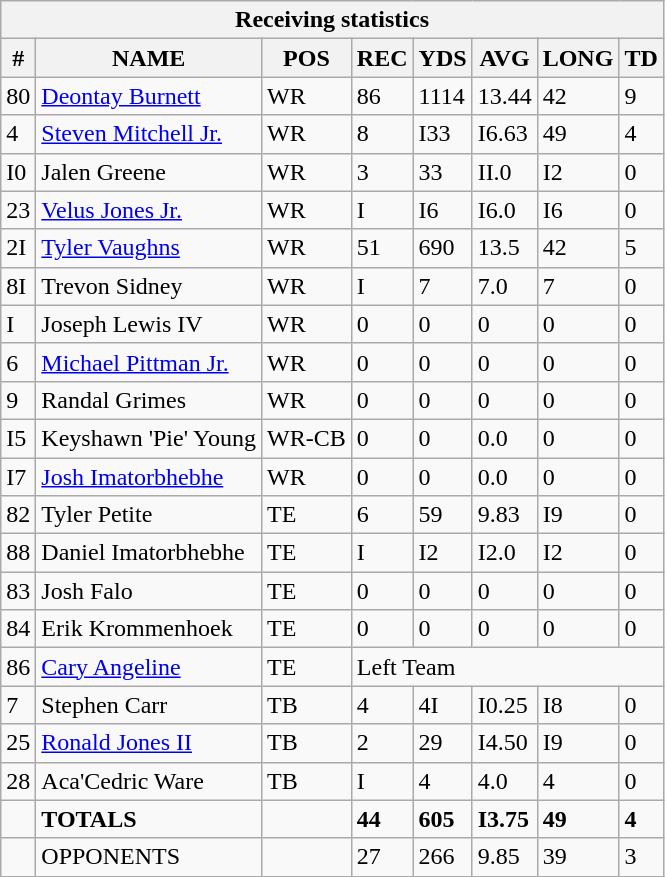<table class="wikitable sortable collapsible collapsed">
<tr>
<th colspan="8">Receiving statistics</th>
</tr>
<tr>
<th>#</th>
<th>NAME</th>
<th>POS</th>
<th>REC</th>
<th>YDS</th>
<th>AVG</th>
<th>LONG</th>
<th>TD</th>
</tr>
<tr>
<td>80</td>
<td><a href='#'>Deontay Burnett</a></td>
<td>WR</td>
<td>86</td>
<td>1114</td>
<td>13.44</td>
<td>42</td>
<td>9</td>
</tr>
<tr>
<td>4</td>
<td><a href='#'>Steven Mitchell Jr.</a></td>
<td>WR</td>
<td>8</td>
<td>I33</td>
<td>I6.63</td>
<td>49</td>
<td>4</td>
</tr>
<tr>
<td>I0</td>
<td>Jalen Greene</td>
<td>WR</td>
<td>3</td>
<td>33</td>
<td>II.0</td>
<td>I2</td>
<td>0</td>
</tr>
<tr>
<td>23</td>
<td><a href='#'>Velus Jones Jr.</a></td>
<td>WR</td>
<td>I</td>
<td>I6</td>
<td>I6.0</td>
<td>I6</td>
<td>0</td>
</tr>
<tr>
<td>2I</td>
<td><a href='#'>Tyler Vaughns</a></td>
<td>WR</td>
<td>51</td>
<td>690</td>
<td>13.5</td>
<td>42</td>
<td>5</td>
</tr>
<tr>
<td>8I</td>
<td>Trevon Sidney</td>
<td>WR</td>
<td>I</td>
<td>7</td>
<td>7.0</td>
<td>7</td>
<td>0</td>
</tr>
<tr>
<td>I</td>
<td>Joseph Lewis IV</td>
<td>WR</td>
<td>0</td>
<td>0</td>
<td>0</td>
<td>0</td>
<td>0</td>
</tr>
<tr>
<td>6</td>
<td><a href='#'>Michael Pittman Jr.</a></td>
<td>WR</td>
<td>0</td>
<td>0</td>
<td>0</td>
<td>0</td>
<td>0</td>
</tr>
<tr>
<td>9</td>
<td>Randal Grimes</td>
<td>WR</td>
<td>0</td>
<td>0</td>
<td>0</td>
<td>0</td>
<td>0</td>
</tr>
<tr>
<td>I5</td>
<td>Keyshawn 'Pie' Young</td>
<td>WR-CB</td>
<td>0</td>
<td>0</td>
<td>0.0</td>
<td>0</td>
<td>0</td>
</tr>
<tr>
<td>I7</td>
<td><a href='#'>Josh Imatorbhebhe</a></td>
<td>WR</td>
<td>0</td>
<td>0</td>
<td>0.0</td>
<td>0</td>
<td>0</td>
</tr>
<tr>
<td>82</td>
<td>Tyler Petite</td>
<td>TE</td>
<td>6</td>
<td>59</td>
<td>9.83</td>
<td>I9</td>
<td>0</td>
</tr>
<tr>
<td>88</td>
<td>Daniel Imatorbhebhe</td>
<td>TE</td>
<td>I</td>
<td>I2</td>
<td>I2.0</td>
<td>I2</td>
<td>0</td>
</tr>
<tr>
<td>83</td>
<td>Josh Falo</td>
<td>TE</td>
<td>0</td>
<td>0</td>
<td>0</td>
<td>0</td>
<td>0</td>
</tr>
<tr>
<td>84</td>
<td>Erik Krommenhoek</td>
<td>TE</td>
<td>0</td>
<td>0</td>
<td>0</td>
<td>0</td>
<td>0</td>
</tr>
<tr>
<td>86</td>
<td><a href='#'>Cary Angeline</a></td>
<td>TE</td>
<td colspan="5">Left Team</td>
</tr>
<tr>
<td>7</td>
<td>Stephen Carr</td>
<td>TB</td>
<td>4</td>
<td>4I</td>
<td>I0.25</td>
<td>I8</td>
<td>0</td>
</tr>
<tr>
<td>25</td>
<td><a href='#'>Ronald Jones II</a></td>
<td>TB</td>
<td>2</td>
<td>29</td>
<td>I4.50</td>
<td>I9</td>
<td>0</td>
</tr>
<tr>
<td>28</td>
<td>Aca'Cedric Ware</td>
<td>TB</td>
<td>I</td>
<td>4</td>
<td>4.0</td>
<td>4</td>
<td>0</td>
</tr>
<tr>
<td></td>
<td><strong>TOTALS</strong></td>
<td></td>
<td><strong>44</strong></td>
<td><strong>605</strong></td>
<td><strong>I3.75</strong></td>
<td><strong>49</strong></td>
<td><strong>4</strong></td>
</tr>
<tr>
<td></td>
<td>OPPONENTS</td>
<td></td>
<td>27</td>
<td>266</td>
<td>9.85</td>
<td>39</td>
<td>3</td>
</tr>
</table>
